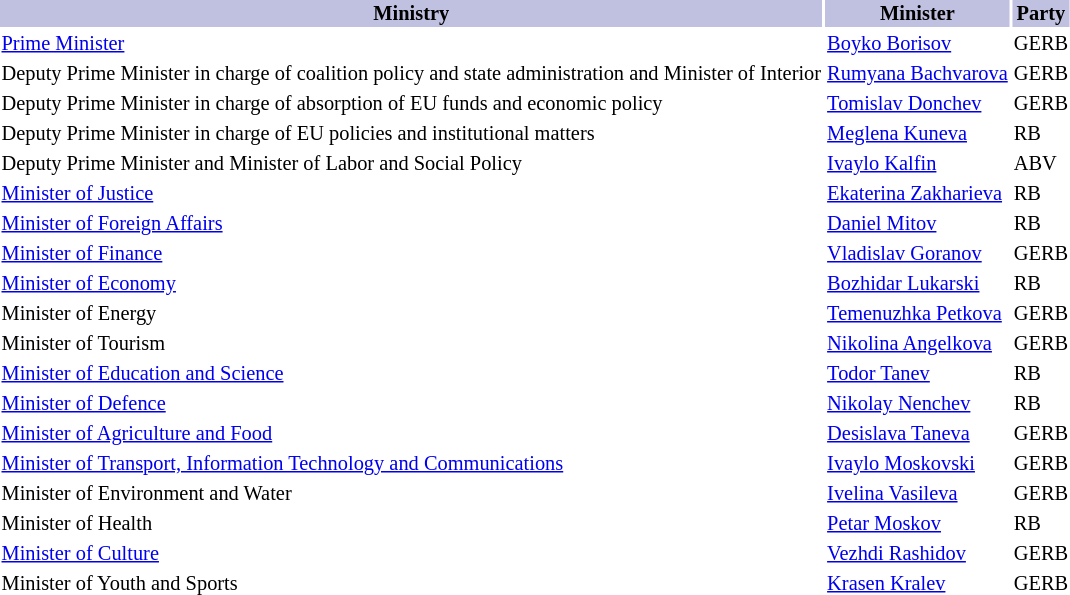<table class="toccolours" style="margin-bottom: 1em; font-size: 85%;">
<tr bgcolor="C0C0E0">
<th>Ministry</th>
<th>Minister</th>
<th>Party</th>
</tr>
<tr>
<td><a href='#'>Prime Minister</a></td>
<td><a href='#'>Boyko Borisov</a></td>
<td>GERB</td>
</tr>
<tr>
<td>Deputy Prime Minister in charge of coalition policy and state administration and Minister of Interior</td>
<td><a href='#'>Rumyana Bachvarova</a></td>
<td>GERB</td>
</tr>
<tr>
<td>Deputy Prime Minister in charge of absorption of EU funds and economic policy</td>
<td><a href='#'>Tomislav Donchev</a></td>
<td>GERB</td>
</tr>
<tr>
<td>Deputy Prime Minister in charge of EU policies and institutional matters</td>
<td><a href='#'>Meglena Kuneva</a></td>
<td>RB</td>
</tr>
<tr>
<td>Deputy Prime Minister and Minister of Labor and Social Policy</td>
<td><a href='#'>Ivaylo Kalfin</a></td>
<td>ABV</td>
</tr>
<tr>
<td><a href='#'>Minister of Justice</a></td>
<td><a href='#'>Ekaterina Zakharieva</a></td>
<td>RB</td>
</tr>
<tr>
<td><a href='#'>Minister of Foreign Affairs</a></td>
<td><a href='#'>Daniel Mitov</a></td>
<td>RB</td>
</tr>
<tr>
<td><a href='#'>Minister of Finance</a></td>
<td><a href='#'>Vladislav Goranov</a></td>
<td>GERB</td>
</tr>
<tr>
<td><a href='#'>Minister of Economy</a></td>
<td><a href='#'>Bozhidar Lukarski</a></td>
<td>RB</td>
</tr>
<tr>
<td>Minister of Energy</td>
<td><a href='#'>Temenuzhka Petkova</a></td>
<td>GERB</td>
</tr>
<tr>
<td>Minister of Tourism</td>
<td><a href='#'>Nikolina Angelkova</a></td>
<td>GERB</td>
</tr>
<tr>
<td><a href='#'>Minister of Education and Science</a></td>
<td><a href='#'>Todor Tanev</a></td>
<td>RB</td>
</tr>
<tr>
<td><a href='#'>Minister of Defence</a></td>
<td><a href='#'>Nikolay Nenchev</a></td>
<td>RB</td>
</tr>
<tr>
<td><a href='#'>Minister of Agriculture and Food</a></td>
<td><a href='#'>Desislava Taneva</a></td>
<td>GERB</td>
</tr>
<tr>
<td><a href='#'>Minister of Transport, Information Technology and Communications</a></td>
<td><a href='#'>Ivaylo Moskovski</a></td>
<td>GERB</td>
</tr>
<tr>
<td>Minister of Environment and Water</td>
<td><a href='#'>Ivelina Vasileva</a></td>
<td>GERB</td>
</tr>
<tr>
<td>Minister of Health</td>
<td><a href='#'>Petar Moskov</a></td>
<td>RB</td>
</tr>
<tr>
<td><a href='#'>Minister of Culture</a></td>
<td><a href='#'>Vezhdi Rashidov</a></td>
<td>GERB</td>
</tr>
<tr>
<td>Minister of Youth and Sports</td>
<td><a href='#'>Krasen Kralev</a></td>
<td>GERB</td>
</tr>
</table>
